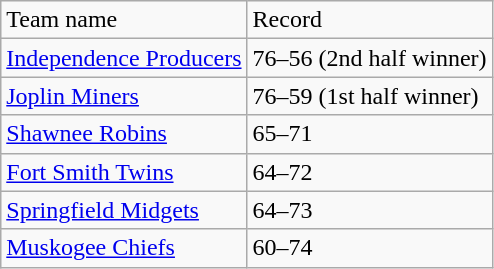<table class="wikitable">
<tr>
<td>Team name</td>
<td>Record</td>
</tr>
<tr>
<td><a href='#'>Independence Producers</a></td>
<td>76–56 (2nd half winner)</td>
</tr>
<tr>
<td><a href='#'>Joplin Miners</a></td>
<td>76–59 (1st half winner)</td>
</tr>
<tr>
<td><a href='#'>Shawnee Robins</a></td>
<td>65–71</td>
</tr>
<tr>
<td><a href='#'>Fort Smith Twins</a></td>
<td>64–72</td>
</tr>
<tr>
<td><a href='#'>Springfield Midgets</a></td>
<td>64–73</td>
</tr>
<tr>
<td><a href='#'>Muskogee Chiefs</a></td>
<td>60–74</td>
</tr>
</table>
